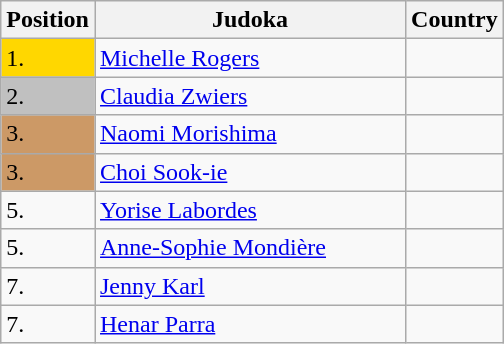<table class=wikitable>
<tr>
<th width=10>Position</th>
<th width=200>Judoka</th>
<th width=10>Country</th>
</tr>
<tr>
<td bgcolor=gold>1.</td>
<td><a href='#'>Michelle Rogers</a></td>
<td></td>
</tr>
<tr>
<td bgcolor="silver">2.</td>
<td><a href='#'>Claudia Zwiers</a></td>
<td></td>
</tr>
<tr>
<td bgcolor="CC9966">3.</td>
<td><a href='#'>Naomi Morishima</a></td>
<td></td>
</tr>
<tr>
<td bgcolor="CC9966">3.</td>
<td><a href='#'>Choi Sook-ie</a></td>
<td></td>
</tr>
<tr>
<td>5.</td>
<td><a href='#'>Yorise Labordes</a></td>
<td></td>
</tr>
<tr>
<td>5.</td>
<td><a href='#'>Anne-Sophie Mondière</a></td>
<td></td>
</tr>
<tr>
<td>7.</td>
<td><a href='#'>Jenny Karl</a></td>
<td></td>
</tr>
<tr>
<td>7.</td>
<td><a href='#'>Henar Parra</a></td>
<td></td>
</tr>
</table>
